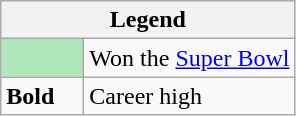<table class="wikitable mw-collapsible">
<tr>
<th colspan="2">Legend</th>
</tr>
<tr>
<td style="background:#afe6ba; width:3em;"></td>
<td>Won the <a href='#'>Super Bowl</a></td>
</tr>
<tr>
<td><strong>Bold</strong></td>
<td>Career high</td>
</tr>
</table>
